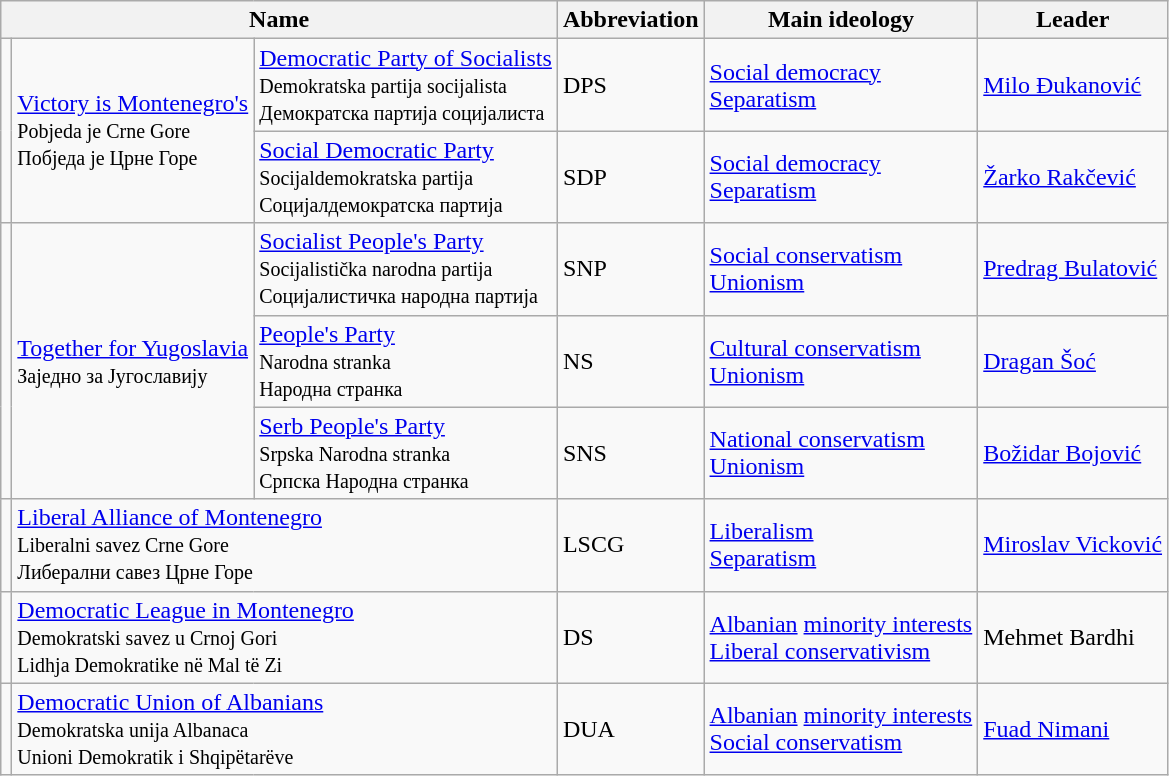<table class=wikitable>
<tr>
<th colspan=3>Name</th>
<th>Abbreviation</th>
<th>Main ideology</th>
<th>Leader</th>
</tr>
<tr>
<td rowspan=2 bgcolor=></td>
<td rowspan=2><a href='#'>Victory is Montenegro's</a><br><small>Pobjeda je Crne Gore<br>Побједа је Црнe Горe</small></td>
<td><a href='#'>Democratic Party of Socialists</a><br><small>Demokratska partija socijalista<br>Демократска партија социјалиста</small></td>
<td>DPS</td>
<td><a href='#'>Social democracy</a><br><a href='#'>Separatism</a></td>
<td><a href='#'>Milo Đukanović</a></td>
</tr>
<tr>
<td><a href='#'>Social Democratic Party</a><br><small>Socijaldemokratska partija<br>Социјалдемократска партија</small></td>
<td>SDP</td>
<td><a href='#'>Social democracy</a><br><a href='#'>Separatism</a></td>
<td><a href='#'>Žarko Rakčević</a></td>
</tr>
<tr>
<td rowspan=3 bgcolor=></td>
<td rowspan=3><a href='#'>Together for Yugoslavia</a><br><small>Заједно за Југославију</small></td>
<td><a href='#'>Socialist People's Party</a><br><small>Socijalistička narodna partija<br>Социјалистичка народна партија</small></td>
<td>SNP</td>
<td><a href='#'>Social conservatism</a><br><a href='#'>Unionism</a></td>
<td><a href='#'>Predrag Bulatović</a></td>
</tr>
<tr>
<td><a href='#'>People's Party</a><br><small>Narodna stranka<br>Народна странка</small></td>
<td>NS</td>
<td><a href='#'>Cultural conservatism</a><br><a href='#'>Unionism</a></td>
<td><a href='#'>Dragan Šoć</a></td>
</tr>
<tr>
<td><a href='#'>Serb People's Party</a><br><small>Srpska Narodna stranka<br>Српска Народна странка</small></td>
<td>SNS</td>
<td><a href='#'>National conservatism</a><br><a href='#'>Unionism</a></td>
<td><a href='#'>Božidar Bojović</a></td>
</tr>
<tr>
<td bgcolor=></td>
<td colspan=2><a href='#'>Liberal Alliance of Montenegro</a><br><small>Liberalni savez Crne Gore<br>Либерални савез Црне Горе</small></td>
<td>LSCG</td>
<td><a href='#'>Liberalism</a><br><a href='#'>Separatism</a></td>
<td><a href='#'>Miroslav Vicković</a></td>
</tr>
<tr>
<td bgcolor=></td>
<td colspan=2><a href='#'>Democratic League in Montenegro</a><br><small>Demokratski savez u Crnoj Gori<br>Lidhja Demokratike në Mal të Zi</small></td>
<td>DS</td>
<td><a href='#'>Albanian</a> <a href='#'>minority interests</a><br><a href='#'>Liberal conservativism</a></td>
<td>Mehmet Bardhi</td>
</tr>
<tr>
<td bgcolor=></td>
<td colspan=2><a href='#'>Democratic Union of Albanians</a><br><small>Demokratska unija Albanaca<br>Unioni Demokratik i Shqipëtarëve</small></td>
<td>DUA</td>
<td><a href='#'>Albanian</a> <a href='#'>minority interests</a><br><a href='#'>Social conservatism</a></td>
<td><a href='#'>Fuad Nimani</a></td>
</tr>
</table>
